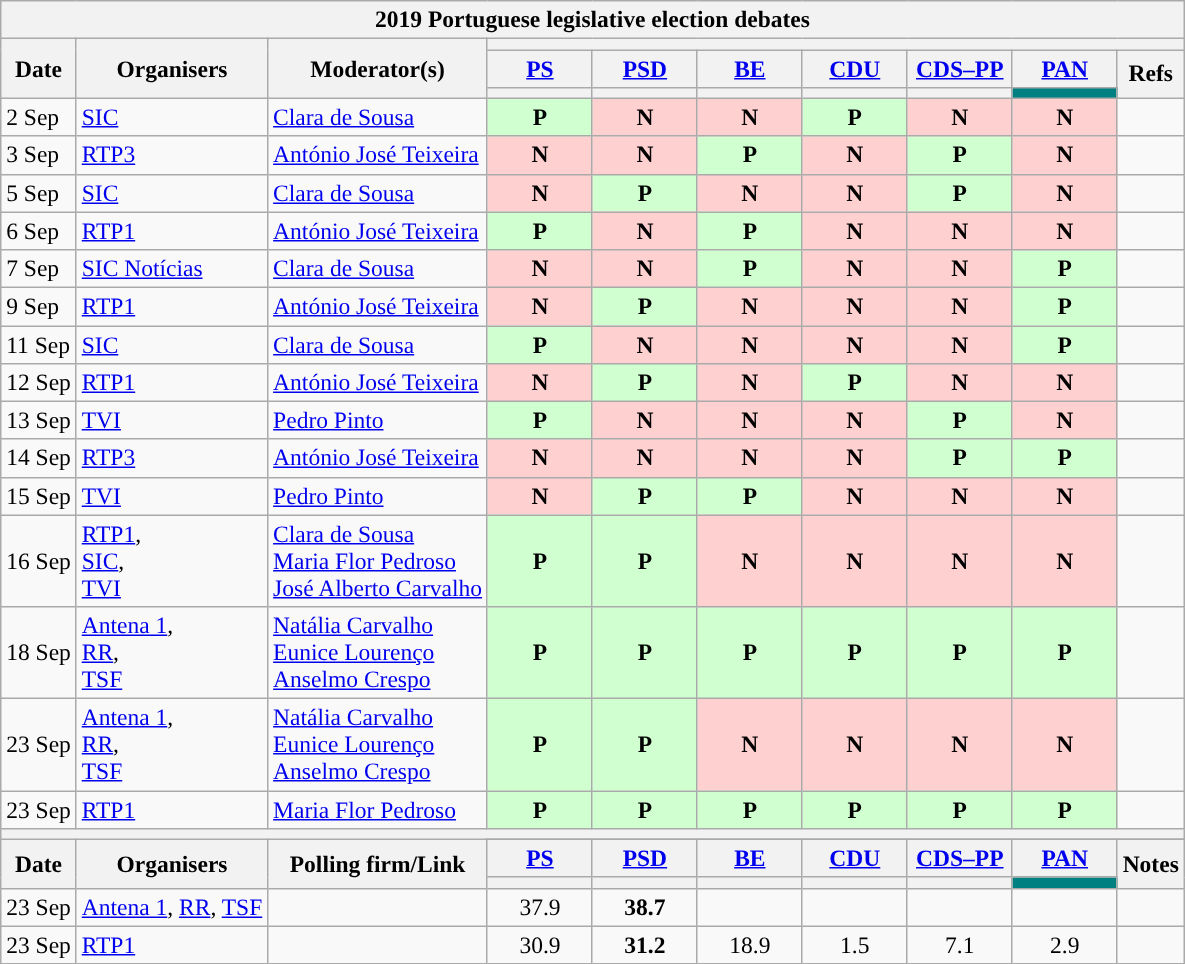<table class="wikitable" style="font-size:98%; text-align:center;">
<tr>
<th colspan="22">2019 Portuguese legislative election debates</th>
</tr>
<tr>
<th rowspan="3">Date</th>
<th rowspan="3">Organisers</th>
<th rowspan="3">Moderator(s)</th>
<th colspan="19">      </th>
</tr>
<tr>
<th scope="col" style="width:4em;"><a href='#'>PS</a><br></th>
<th scope="col" style="width:4em;"><a href='#'>PSD</a><br></th>
<th scope="col" style="width:4em;"><a href='#'>BE</a><br></th>
<th scope="col" style="width:4em;"><a href='#'>CDU</a><br></th>
<th scope="col" style="width:4em;"><a href='#'>CDS–PP</a><br></th>
<th scope="col" style="width:4em;"><a href='#'>PAN</a><br></th>
<th rowspan="2">Refs</th>
</tr>
<tr>
<th style="background:"></th>
<th style="background:"></th>
<th style="background:"></th>
<th style="background:"></th>
<th style="background:"></th>
<th style="background:Teal;"></th>
</tr>
<tr>
<td style="white-space:nowrap; text-align:left;">2 Sep</td>
<td style="white-space:nowrap; text-align:left;"><a href='#'>SIC</a></td>
<td style="white-space:nowrap; text-align:left;"><a href='#'>Clara de Sousa</a></td>
<td style="background:#D0FFD0;"><strong>P</strong></td>
<td style="background:#FFD0D0;"><strong>N</strong></td>
<td style="background:#FFD0D0;"><strong>N</strong></td>
<td style="background:#D0FFD0;"><strong>P</strong></td>
<td style="background:#FFD0D0;"><strong>N</strong></td>
<td style="background:#FFD0D0;"><strong>N</strong></td>
<td></td>
</tr>
<tr>
<td style="white-space:nowrap; text-align:left;">3 Sep</td>
<td style="white-space:nowrap; text-align:left;"><a href='#'>RTP3</a></td>
<td style="white-space:nowrap; text-align:left;"><a href='#'>António José Teixeira</a></td>
<td style="background:#FFD0D0;"><strong>N</strong></td>
<td style="background:#FFD0D0;"><strong>N</strong></td>
<td style="background:#D0FFD0;"><strong>P</strong></td>
<td style="background:#FFD0D0;"><strong>N</strong></td>
<td style="background:#D0FFD0;"><strong>P</strong></td>
<td style="background:#FFD0D0;"><strong>N</strong></td>
<td></td>
</tr>
<tr>
<td style="white-space:nowrap; text-align:left;">5 Sep</td>
<td style="white-space:nowrap; text-align:left;"><a href='#'>SIC</a></td>
<td style="white-space:nowrap; text-align:left;"><a href='#'>Clara de Sousa</a></td>
<td style="background:#FFD0D0;"><strong>N</strong></td>
<td style="background:#D0FFD0;"><strong>P</strong></td>
<td style="background:#FFD0D0;"><strong>N</strong></td>
<td style="background:#FFD0D0;"><strong>N</strong></td>
<td style="background:#D0FFD0;"><strong>P</strong></td>
<td style="background:#FFD0D0;"><strong>N</strong></td>
<td></td>
</tr>
<tr>
<td style="white-space:nowrap; text-align:left;">6 Sep</td>
<td style="white-space:nowrap; text-align:left;"><a href='#'>RTP1</a></td>
<td style="white-space:nowrap; text-align:left;"><a href='#'>António José Teixeira</a></td>
<td style="background:#D0FFD0;"><strong>P</strong></td>
<td style="background:#FFD0D0;"><strong>N</strong></td>
<td style="background:#D0FFD0;"><strong>P</strong></td>
<td style="background:#FFD0D0;"><strong>N</strong></td>
<td style="background:#FFD0D0;"><strong>N</strong></td>
<td style="background:#FFD0D0;"><strong>N</strong></td>
<td></td>
</tr>
<tr>
<td style="white-space:nowrap; text-align:left;">7 Sep</td>
<td style="white-space:nowrap; text-align:left;"><a href='#'>SIC Notícias</a></td>
<td style="white-space:nowrap; text-align:left;"><a href='#'>Clara de Sousa</a></td>
<td style="background:#FFD0D0;"><strong>N</strong></td>
<td style="background:#FFD0D0;"><strong>N</strong></td>
<td style="background:#D0FFD0;"><strong>P</strong></td>
<td style="background:#FFD0D0;"><strong>N</strong></td>
<td style="background:#FFD0D0;"><strong>N</strong></td>
<td style="background:#D0FFD0;"><strong>P</strong></td>
<td></td>
</tr>
<tr>
<td style="white-space:nowrap; text-align:left;">9 Sep</td>
<td style="white-space:nowrap; text-align:left;"><a href='#'>RTP1</a></td>
<td style="white-space:nowrap; text-align:left;"><a href='#'>António José Teixeira</a></td>
<td style="background:#FFD0D0;"><strong>N</strong></td>
<td style="background:#D0FFD0;"><strong>P</strong></td>
<td style="background:#FFD0D0;"><strong>N</strong></td>
<td style="background:#FFD0D0;"><strong>N</strong></td>
<td style="background:#FFD0D0;"><strong>N</strong></td>
<td style="background:#D0FFD0;"><strong>P</strong></td>
<td></td>
</tr>
<tr>
<td style="white-space:nowrap; text-align:left;">11 Sep</td>
<td style="white-space:nowrap; text-align:left;"><a href='#'>SIC</a></td>
<td style="white-space:nowrap; text-align:left;"><a href='#'>Clara de Sousa</a></td>
<td style="background:#D0FFD0;"><strong>P</strong></td>
<td style="background:#FFD0D0;"><strong>N</strong></td>
<td style="background:#FFD0D0;"><strong>N</strong></td>
<td style="background:#FFD0D0;"><strong>N</strong></td>
<td style="background:#FFD0D0;"><strong>N</strong></td>
<td style="background:#D0FFD0;"><strong>P</strong></td>
<td></td>
</tr>
<tr>
<td style="white-space:nowrap; text-align:left;">12 Sep</td>
<td style="white-space:nowrap; text-align:left;"><a href='#'>RTP1</a></td>
<td style="white-space:nowrap; text-align:left;"><a href='#'>António José Teixeira</a></td>
<td style="background:#FFD0D0;"><strong>N</strong></td>
<td style="background:#D0FFD0;"><strong>P</strong></td>
<td style="background:#FFD0D0;"><strong>N</strong></td>
<td style="background:#D0FFD0;"><strong>P</strong></td>
<td style="background:#FFD0D0;"><strong>N</strong></td>
<td style="background:#FFD0D0;"><strong>N</strong></td>
<td></td>
</tr>
<tr>
<td style="white-space:nowrap; text-align:left;">13 Sep</td>
<td style="white-space:nowrap; text-align:left;"><a href='#'>TVI</a></td>
<td style="white-space:nowrap; text-align:left;"><a href='#'>Pedro Pinto</a></td>
<td style="background:#D0FFD0;"><strong>P</strong></td>
<td style="background:#FFD0D0;"><strong>N</strong></td>
<td style="background:#FFD0D0;"><strong>N</strong></td>
<td style="background:#FFD0D0;"><strong>N</strong></td>
<td style="background:#D0FFD0;"><strong>P</strong></td>
<td style="background:#FFD0D0;"><strong>N</strong></td>
<td></td>
</tr>
<tr>
<td style="white-space:nowrap; text-align:left;">14 Sep</td>
<td style="white-space:nowrap; text-align:left;"><a href='#'>RTP3</a></td>
<td style="white-space:nowrap; text-align:left;"><a href='#'>António José Teixeira</a></td>
<td style="background:#FFD0D0;"><strong>N</strong></td>
<td style="background:#FFD0D0;"><strong>N</strong></td>
<td style="background:#FFD0D0;"><strong>N</strong></td>
<td style="background:#FFD0D0;"><strong>N</strong></td>
<td style="background:#D0FFD0;"><strong>P</strong></td>
<td style="background:#D0FFD0;"><strong>P</strong></td>
<td></td>
</tr>
<tr>
<td style="white-space:nowrap; text-align:left;">15 Sep</td>
<td style="white-space:nowrap; text-align:left;"><a href='#'>TVI</a></td>
<td style="white-space:nowrap; text-align:left;"><a href='#'>Pedro Pinto</a></td>
<td style="background:#FFD0D0;"><strong>N</strong></td>
<td style="background:#D0FFD0;"><strong>P</strong></td>
<td style="background:#D0FFD0;"><strong>P</strong></td>
<td style="background:#FFD0D0;"><strong>N</strong></td>
<td style="background:#FFD0D0;"><strong>N</strong></td>
<td style="background:#FFD0D0;"><strong>N</strong></td>
<td></td>
</tr>
<tr>
<td style="white-space:nowrap; text-align:left;">16 Sep</td>
<td style="white-space:nowrap; text-align:left;"><a href='#'>RTP1</a>,<br><a href='#'>SIC</a>,<br><a href='#'>TVI</a></td>
<td style="white-space:nowrap; text-align:left;"><a href='#'>Clara de Sousa</a><br><a href='#'>Maria Flor Pedroso</a><br><a href='#'>José Alberto Carvalho</a></td>
<td style="background:#D0FFD0;"><strong>P</strong></td>
<td style="background:#D0FFD0;"><strong>P</strong></td>
<td style="background:#FFD0D0;"><strong>N</strong></td>
<td style="background:#FFD0D0;"><strong>N</strong></td>
<td style="background:#FFD0D0;"><strong>N</strong></td>
<td style="background:#FFD0D0;"><strong>N</strong></td>
<td></td>
</tr>
<tr>
<td style="white-space:nowrap; text-align:left;">18 Sep</td>
<td style="white-space:nowrap; text-align:left;"><a href='#'>Antena 1</a>,<br><a href='#'>RR</a>,<br><a href='#'>TSF</a></td>
<td style="white-space:nowrap; text-align:left;"><a href='#'>Natália Carvalho</a><br><a href='#'>Eunice Lourenço</a><br><a href='#'>Anselmo Crespo</a></td>
<td style="background:#D0FFD0;"><strong>P</strong></td>
<td style="background:#D0FFD0;"><strong>P</strong></td>
<td style="background:#D0FFD0;"><strong>P</strong></td>
<td style="background:#D0FFD0;"><strong>P</strong></td>
<td style="background:#D0FFD0;"><strong>P</strong></td>
<td style="background:#D0FFD0;"><strong>P</strong></td>
<td></td>
</tr>
<tr>
<td style="white-space:nowrap; text-align:left;">23 Sep</td>
<td style="white-space:nowrap; text-align:left;"><a href='#'>Antena 1</a>,<br><a href='#'>RR</a>,<br><a href='#'>TSF</a></td>
<td style="white-space:nowrap; text-align:left;"><a href='#'>Natália Carvalho</a><br><a href='#'>Eunice Lourenço</a><br><a href='#'>Anselmo Crespo</a></td>
<td style="background:#D0FFD0;"><strong>P</strong></td>
<td style="background:#D0FFD0;"><strong>P</strong></td>
<td style="background:#FFD0D0;"><strong>N</strong></td>
<td style="background:#FFD0D0;"><strong>N</strong></td>
<td style="background:#FFD0D0;"><strong>N</strong></td>
<td style="background:#FFD0D0;"><strong>N</strong></td>
<td></td>
</tr>
<tr>
<td style="white-space:nowrap; text-align:left;">23 Sep</td>
<td style="white-space:nowrap; text-align:left;"><a href='#'>RTP1</a></td>
<td style="white-space:nowrap; text-align:left;"><a href='#'>Maria Flor Pedroso</a></td>
<td style="background:#D0FFD0;"><strong>P</strong></td>
<td style="background:#D0FFD0;"><strong>P</strong></td>
<td style="background:#D0FFD0;"><strong>P</strong></td>
<td style="background:#D0FFD0;"><strong>P</strong></td>
<td style="background:#D0FFD0;"><strong>P</strong></td>
<td style="background:#D0FFD0;"><strong>P</strong></td>
<td></td>
</tr>
<tr>
<th colspan="10"></th>
</tr>
<tr>
<th rowspan="3">Date</th>
<th rowspan="3">Organisers</th>
<th rowspan="3">Polling firm/Link</th>
</tr>
<tr>
<th scope="col" style="width:4em;"><a href='#'>PS</a></th>
<th scope="col" style="width:4em;"><a href='#'>PSD</a></th>
<th scope="col" style="width:4em;"><a href='#'>BE</a></th>
<th scope="col" style="width:4em;"><a href='#'>CDU</a></th>
<th scope="col" style="width:4em;"><a href='#'>CDS–PP</a></th>
<th scope="col" style="width:4em;"><a href='#'>PAN</a></th>
<th rowspan="2">Notes</th>
</tr>
<tr>
<th style="background:"></th>
<th style="background:"></th>
<th style="background:"></th>
<th style="background:"></th>
<th style="background:"></th>
<th style="background:Teal;"></th>
</tr>
<tr>
<td style="white-space:nowrap; text-align:left;">23 Sep</td>
<td style="white-space:nowrap; text-align:left;"><a href='#'>Antena 1</a>, <a href='#'>RR</a>, <a href='#'>TSF</a></td>
<td></td>
<td>37.9</td>
<td><strong>38.7</strong></td>
<td></td>
<td></td>
<td></td>
<td></td>
<td></td>
</tr>
<tr>
<td style="white-space:nowrap; text-align:left;">23 Sep</td>
<td style="white-space:nowrap; text-align:left;"><a href='#'>RTP1</a></td>
<td></td>
<td>30.9</td>
<td><strong>31.2</strong></td>
<td>18.9</td>
<td>1.5</td>
<td>7.1</td>
<td>2.9</td>
<td></td>
</tr>
</table>
